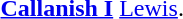<table border="0">
<tr>
<td></td>
<td><strong><a href='#'>Callanish I</a></strong> <a href='#'>Lewis</a>.</td>
</tr>
</table>
